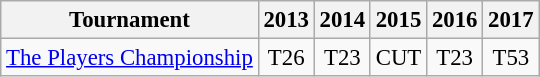<table class="wikitable" style="font-size:95%;text-align:center;">
<tr>
<th>Tournament</th>
<th>2013</th>
<th>2014</th>
<th>2015</th>
<th>2016</th>
<th>2017</th>
</tr>
<tr>
<td align=left><a href='#'>The Players Championship</a></td>
<td>T26</td>
<td>T23</td>
<td>CUT</td>
<td>T23</td>
<td>T53</td>
</tr>
</table>
